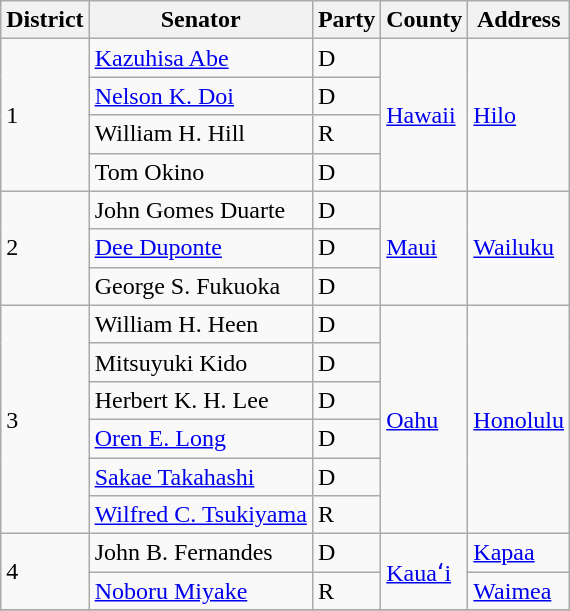<table class= "sortable wikitable">
<tr>
<th>District</th>
<th>Senator</th>
<th>Party</th>
<th>County</th>
<th>Address</th>
</tr>
<tr>
<td rowspan=4>1</td>
<td><a href='#'>Kazuhisa Abe</a></td>
<td>D</td>
<td rowspan=4><a href='#'>Hawaii</a></td>
<td rowspan=4><a href='#'>Hilo</a></td>
</tr>
<tr>
<td><a href='#'>Nelson K. Doi</a></td>
<td>D</td>
</tr>
<tr>
<td>William H. Hill</td>
<td>R</td>
</tr>
<tr>
<td>Tom Okino</td>
<td>D</td>
</tr>
<tr>
<td rowspan=3>2</td>
<td>John Gomes Duarte</td>
<td>D</td>
<td rowspan=3><a href='#'>Maui</a></td>
<td rowspan=3><a href='#'>Wailuku</a></td>
</tr>
<tr>
<td><a href='#'>Dee Duponte</a></td>
<td>D</td>
</tr>
<tr>
<td>George S. Fukuoka</td>
<td>D</td>
</tr>
<tr>
<td rowspan=6>3</td>
<td>William H. Heen</td>
<td>D</td>
<td rowspan=6><a href='#'>Oahu</a></td>
<td rowspan=6><a href='#'>Honolulu</a></td>
</tr>
<tr>
<td>Mitsuyuki Kido</td>
<td>D</td>
</tr>
<tr>
<td>Herbert K. H. Lee</td>
<td>D</td>
</tr>
<tr>
<td><a href='#'>Oren E. Long</a></td>
<td>D</td>
</tr>
<tr>
<td><a href='#'>Sakae Takahashi</a></td>
<td>D</td>
</tr>
<tr>
<td><a href='#'>Wilfred C. Tsukiyama</a></td>
<td>R</td>
</tr>
<tr>
<td rowspan=2>4</td>
<td>John B. Fernandes</td>
<td>D</td>
<td rowspan=2><a href='#'>Kauaʻi</a></td>
<td><a href='#'>Kapaa</a></td>
</tr>
<tr>
<td><a href='#'>Noboru Miyake</a></td>
<td>R</td>
<td><a href='#'>Waimea</a></td>
</tr>
<tr>
</tr>
</table>
